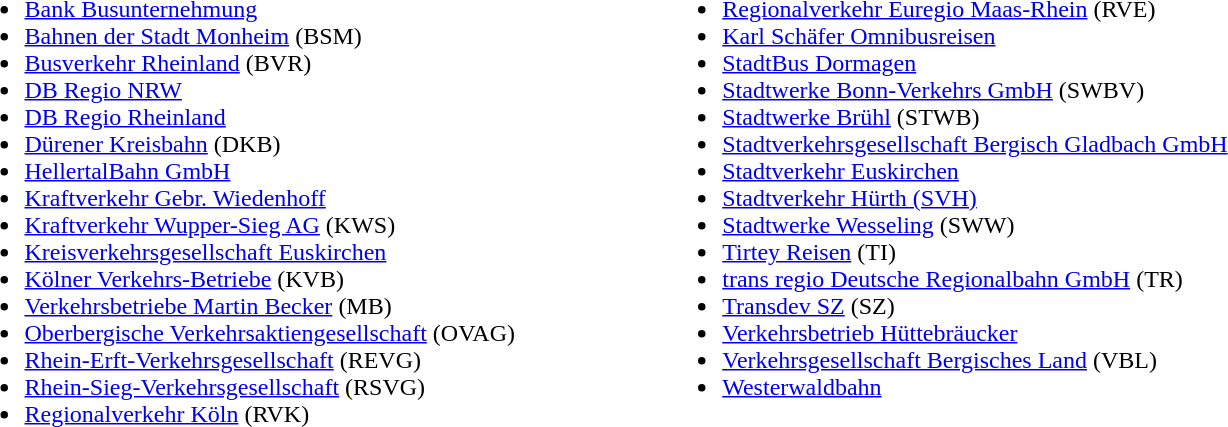<table>
<tr>
<td width="55%" valign="top"><br><ul><li><a href='#'>Bank Busunternehmung</a></li><li><a href='#'>Bahnen der Stadt Monheim</a> (BSM)</li><li><a href='#'>Busverkehr Rheinland</a> (BVR)</li><li><a href='#'>DB Regio NRW</a></li><li><a href='#'>DB Regio Rheinland</a></li><li><a href='#'>Dürener Kreisbahn</a> (DKB)</li><li><a href='#'>HellertalBahn GmbH</a></li><li><a href='#'>Kraftverkehr Gebr. Wiedenhoff</a></li><li><a href='#'>Kraftverkehr Wupper-Sieg AG</a> (KWS)</li><li><a href='#'>Kreisverkehrsgesellschaft Euskirchen</a></li><li><a href='#'>Kölner Verkehrs-Betriebe</a> (KVB)</li><li><a href='#'>Verkehrsbetriebe Martin Becker</a> (MB)</li><li><a href='#'>Oberbergische Verkehrsaktiengesellschaft</a> (OVAG)</li><li><a href='#'>Rhein-Erft-Verkehrsgesellschaft</a> (REVG)</li><li><a href='#'>Rhein-Sieg-Verkehrsgesellschaft</a> (RSVG)</li><li><a href='#'>Regionalverkehr Köln</a> (RVK)</li></ul></td>
<td width="50%" valign="top"><br><ul><li><a href='#'>Regionalverkehr Euregio Maas-Rhein</a> (RVE)</li><li><a href='#'>Karl Schäfer Omnibusreisen</a></li><li><a href='#'>StadtBus Dormagen</a></li><li><a href='#'>Stadtwerke Bonn-Verkehrs GmbH</a> (SWBV)</li><li><a href='#'>Stadtwerke Brühl</a> (STWB)</li><li><a href='#'>Stadtverkehrsgesellschaft Bergisch Gladbach GmbH</a></li><li><a href='#'>Stadtverkehr Euskirchen</a></li><li><a href='#'>Stadtverkehr Hürth (SVH)</a></li><li><a href='#'>Stadtwerke Wesseling</a> (SWW)</li><li><a href='#'>Tirtey Reisen</a> (TI)</li><li><a href='#'>trans regio Deutsche Regionalbahn GmbH</a> (TR)</li><li><a href='#'>Transdev SZ</a> (SZ)</li><li><a href='#'>Verkehrsbetrieb Hüttebräucker</a></li><li><a href='#'>Verkehrsgesellschaft Bergisches Land</a> (VBL)</li><li><a href='#'>Westerwaldbahn</a></li></ul></td>
</tr>
</table>
